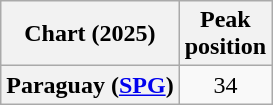<table class="wikitable plainrowheaders sortable" style="text-align:center">
<tr>
<th scope="col">Chart (2025)</th>
<th scope="col">Peak<br>position</th>
</tr>
<tr>
<th scope="row">Paraguay (<a href='#'>SPG</a>)</th>
<td>34</td>
</tr>
</table>
